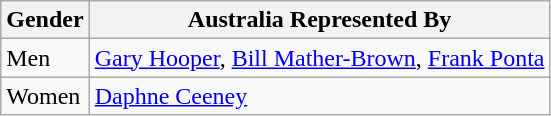<table cellspacing="0" cellpadding="0">
<tr>
<td valign="top"><br><table class=wikitable>
<tr>
<th>Gender</th>
<th>Australia Represented By</th>
</tr>
<tr>
<td>Men</td>
<td><a href='#'>Gary Hooper</a>, <a href='#'>Bill Mather-Brown</a>, <a href='#'>Frank Ponta</a></td>
</tr>
<tr>
<td>Women</td>
<td><a href='#'>Daphne Ceeney</a></td>
</tr>
</table>
</td>
</tr>
</table>
